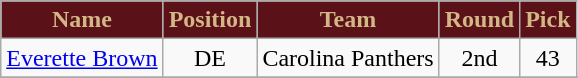<table class="wikitable" style="text-align: center;">
<tr>
<th style="background:#5a1118; color:#d3b787;">Name</th>
<th style="background:#5a1118; color:#d3b787;">Position</th>
<th style="background:#5a1118; color:#d3b787;">Team</th>
<th style="background:#5a1118; color:#d3b787;">Round</th>
<th style="background:#5a1118; color:#d3b787;">Pick</th>
</tr>
<tr>
<td><a href='#'>Everette Brown</a></td>
<td>DE</td>
<td>Carolina Panthers</td>
<td>2nd</td>
<td>43</td>
</tr>
<tr>
</tr>
</table>
